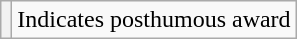<table class="wikitable plainrowheaders">
<tr>
<th scope="row" style="text-align:center"></th>
<td>Indicates posthumous award</td>
</tr>
</table>
